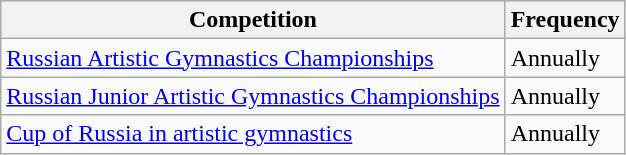<table class="wikitable">
<tr>
<th>Competition</th>
<th>Frequency</th>
</tr>
<tr>
<td><a href='#'>Russian Artistic Gymnastics Championships</a></td>
<td>Annually</td>
</tr>
<tr>
<td><a href='#'>Russian Junior Artistic Gymnastics Championships</a></td>
<td>Annually</td>
</tr>
<tr>
<td><a href='#'>Cup of Russia in artistic gymnastics</a></td>
<td>Annually</td>
</tr>
</table>
